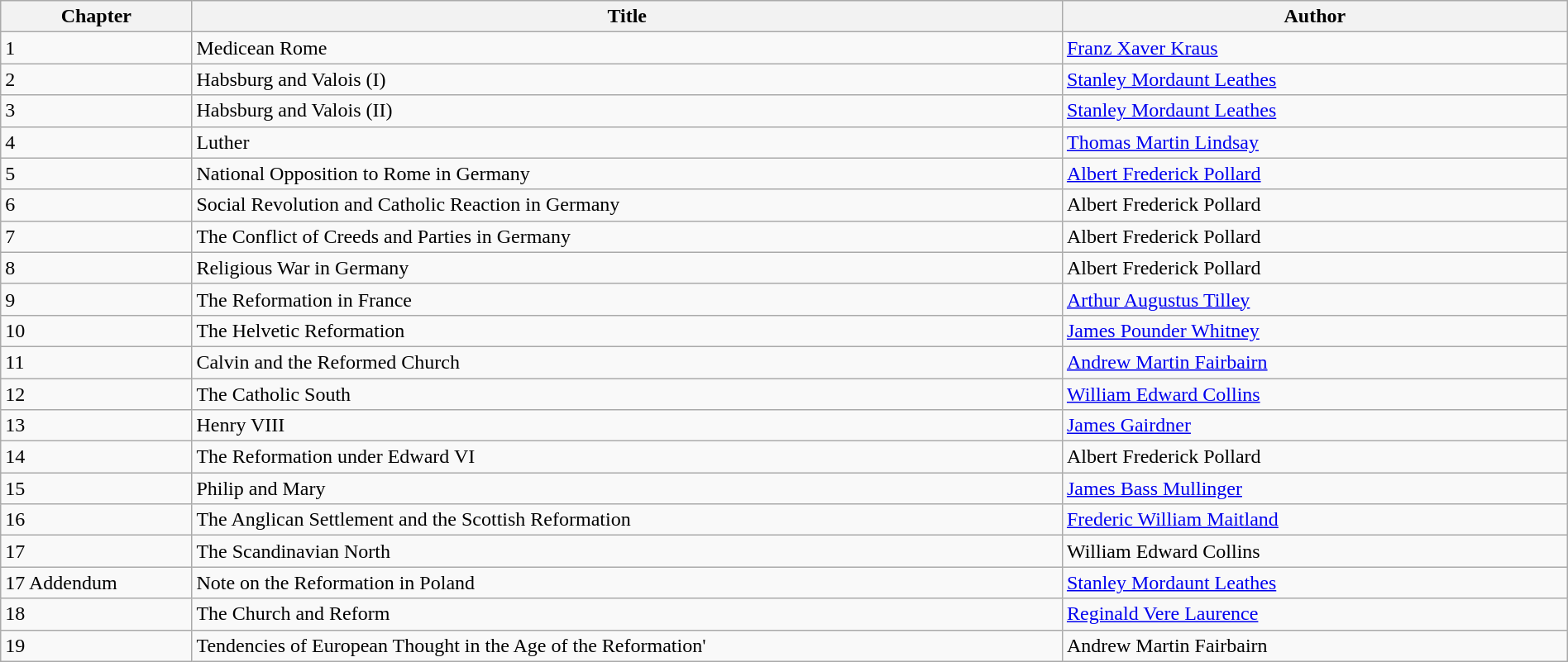<table class=wikitable width=100%>
<tr>
<th width=10>Chapter</th>
<th width=350>Title</th>
<th width=200>Author</th>
</tr>
<tr>
<td>1</td>
<td>Medicean Rome</td>
<td><a href='#'>Franz Xaver Kraus</a></td>
</tr>
<tr>
<td>2</td>
<td>Habsburg and Valois (I)</td>
<td><a href='#'>Stanley Mordaunt Leathes</a></td>
</tr>
<tr>
<td>3</td>
<td>Habsburg and Valois (II)</td>
<td><a href='#'>Stanley Mordaunt Leathes</a></td>
</tr>
<tr>
<td>4</td>
<td>Luther</td>
<td><a href='#'>Thomas Martin Lindsay</a></td>
</tr>
<tr>
<td>5</td>
<td>National Opposition to Rome in Germany</td>
<td><a href='#'>Albert Frederick Pollard</a></td>
</tr>
<tr>
<td>6</td>
<td>Social Revolution and Catholic Reaction in Germany</td>
<td>Albert Frederick Pollard</td>
</tr>
<tr>
<td>7</td>
<td>The Conflict of Creeds and Parties in Germany</td>
<td>Albert Frederick Pollard</td>
</tr>
<tr>
<td>8</td>
<td>Religious War in Germany</td>
<td>Albert Frederick Pollard</td>
</tr>
<tr>
<td>9</td>
<td>The Reformation in France</td>
<td><a href='#'>Arthur Augustus Tilley</a></td>
</tr>
<tr>
<td>10</td>
<td>The Helvetic Reformation</td>
<td><a href='#'>James Pounder Whitney</a></td>
</tr>
<tr>
<td>11</td>
<td>Calvin and the Reformed Church</td>
<td><a href='#'>Andrew Martin Fairbairn</a></td>
</tr>
<tr>
<td>12</td>
<td>The Catholic South</td>
<td><a href='#'>William Edward Collins</a></td>
</tr>
<tr>
<td>13</td>
<td>Henry VIII</td>
<td><a href='#'>James Gairdner</a></td>
</tr>
<tr>
<td>14</td>
<td>The Reformation under Edward VI</td>
<td>Albert Frederick Pollard</td>
</tr>
<tr>
<td>15</td>
<td>Philip and Mary</td>
<td><a href='#'>James Bass Mullinger</a></td>
</tr>
<tr>
<td>16</td>
<td>The Anglican Settlement and the Scottish Reformation</td>
<td><a href='#'>Frederic William Maitland</a></td>
</tr>
<tr>
<td>17</td>
<td>The Scandinavian North</td>
<td>William Edward Collins</td>
</tr>
<tr>
<td>17 Addendum</td>
<td>Note on the Reformation in Poland</td>
<td><a href='#'>Stanley Mordaunt Leathes</a></td>
</tr>
<tr>
<td>18</td>
<td>The Church and Reform</td>
<td><a href='#'>Reginald Vere Laurence</a></td>
</tr>
<tr>
<td>19</td>
<td>Tendencies of European Thought in the Age of the Reformation'</td>
<td>Andrew Martin Fairbairn</td>
</tr>
</table>
